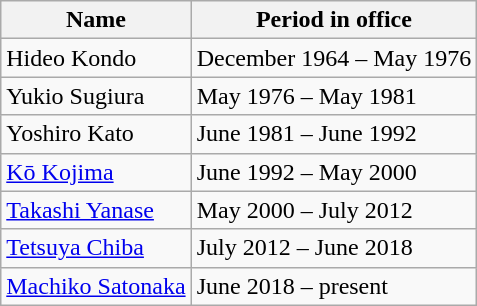<table class="wikitable">
<tr>
<th>Name</th>
<th>Period in office</th>
</tr>
<tr>
<td>Hideo Kondo</td>
<td>December 1964 – May 1976</td>
</tr>
<tr>
<td>Yukio Sugiura</td>
<td>May 1976 – May 1981</td>
</tr>
<tr>
<td>Yoshiro Kato</td>
<td>June 1981 – June 1992</td>
</tr>
<tr>
<td><a href='#'>Kō Kojima</a></td>
<td>June 1992 – May 2000</td>
</tr>
<tr>
<td><a href='#'>Takashi Yanase</a></td>
<td>May 2000 – July 2012</td>
</tr>
<tr>
<td><a href='#'>Tetsuya Chiba</a></td>
<td>July 2012 – June 2018</td>
</tr>
<tr>
<td><a href='#'>Machiko Satonaka</a></td>
<td>June 2018 – present</td>
</tr>
</table>
